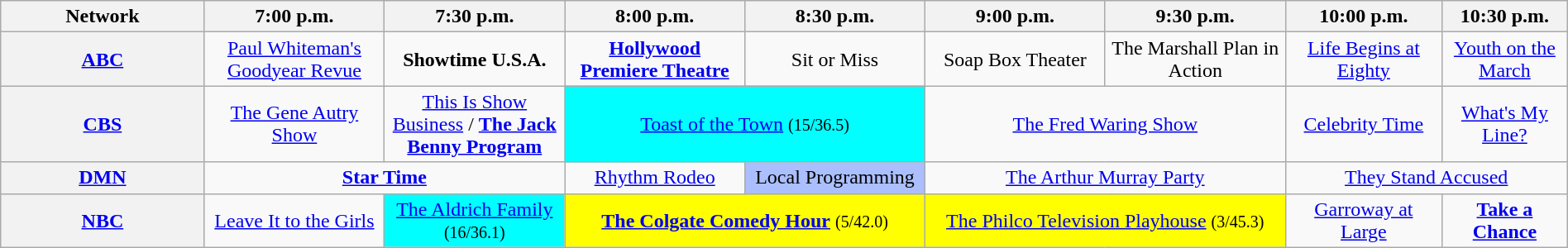<table class="wikitable" style="width:100%;margin-right:0;text-align:center">
<tr>
<th style="width:13%;">Network</th>
<th style="width:11.5%;">7:00 p.m.</th>
<th style="width:11.5%;">7:30 p.m.</th>
<th style="width:11.5%;">8:00 p.m.</th>
<th style="width:11.5%;">8:30 p.m.</th>
<th style="width:11.5%;">9:00 p.m.</th>
<th style="width:11.5%;">9:30 p.m.</th>
<th style="width:10%;">10:00 p.m.</th>
<th style="width:10%;">10:30 p.m.</th>
</tr>
<tr>
<th><a href='#'>ABC</a></th>
<td><a href='#'>Paul Whiteman's Goodyear Revue</a></td>
<td><strong>Showtime U.S.A.</strong></td>
<td><strong><a href='#'>Hollywood Premiere Theatre</a></strong></td>
<td>Sit or Miss</td>
<td>Soap Box Theater</td>
<td>The Marshall Plan in Action</td>
<td><a href='#'>Life Begins at Eighty</a></td>
<td><a href='#'>Youth on the March</a></td>
</tr>
<tr>
<th><a href='#'>CBS</a></th>
<td><a href='#'>The Gene Autry Show</a></td>
<td><a href='#'>This Is Show Business</a> / <span><strong><a href='#'>The Jack Benny Program</a></strong></span></td>
<td bgcolor="#00FFFF" colspan="2"><a href='#'>Toast of the Town</a> <small>(15/36.5)</small></td>
<td colspan="2"><a href='#'>The Fred Waring Show</a></td>
<td><a href='#'>Celebrity Time</a></td>
<td><a href='#'>What's My Line?</a></td>
</tr>
<tr>
<th><a href='#'>DMN</a></th>
<td colspan="2"><strong><a href='#'>Star Time</a></strong></td>
<td><a href='#'>Rhythm Rodeo</a></td>
<td bgcolor="ABBFFF">Local Programming</td>
<td colspan="2"><a href='#'>The Arthur Murray Party</a></td>
<td colspan="2"><a href='#'>They Stand Accused</a></td>
</tr>
<tr>
<th bgcolor="#C0C0C0"><a href='#'>NBC</a></th>
<td><a href='#'>Leave It to the Girls</a></td>
<td bgcolor="#00FFFF"><a href='#'>The Aldrich Family</a> <small>(16/36.1)</small></td>
<td bgcolor="#FFFF00" colspan="2"><strong><a href='#'>The Colgate Comedy Hour</a></strong> <small>(5/42.0)</small></td>
<td bgcolor="#FFFF00" colspan="2"><a href='#'>The Philco Television Playhouse</a> <small>(3/45.3)</small></td>
<td><a href='#'>Garroway at Large</a></td>
<td><strong><a href='#'>Take a Chance</a></strong></td>
</tr>
</table>
